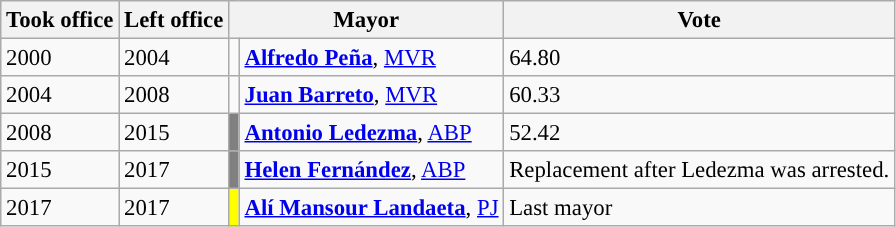<table class="wikitable" style="font-size: 95%;">
<tr>
<th>Took office</th>
<th>Left office</th>
<th colspan="2">Mayor</th>
<th>Vote</th>
</tr>
<tr>
<td>2000</td>
<td>2004</td>
<td style="background-color:"></td>
<td><strong><a href='#'>Alfredo Peña</a></strong>, <a href='#'>MVR</a></td>
<td>64.80</td>
</tr>
<tr>
<td>2004</td>
<td>2008</td>
<td style="background-color:"></td>
<td><strong><a href='#'>Juan Barreto</a></strong>, <a href='#'>MVR</a></td>
<td>60.33</td>
</tr>
<tr>
<td>2008</td>
<td>2015</td>
<td style="background-color:grey"></td>
<td><strong><a href='#'>Antonio Ledezma</a></strong>, <a href='#'>ABP</a></td>
<td>52.42</td>
</tr>
<tr>
<td>2015</td>
<td>2017</td>
<td style="background-color:grey"></td>
<td><strong><a href='#'>Helen Fernández</a></strong>, <a href='#'>ABP</a></td>
<td>Replacement after Ledezma was arrested.</td>
</tr>
<tr>
<td>2017</td>
<td>2017</td>
<td style="background-color:yellow"></td>
<td><strong><a href='#'>Alí Mansour Landaeta</a></strong>, <a href='#'>PJ</a></td>
<td>Last mayor</td>
</tr>
</table>
